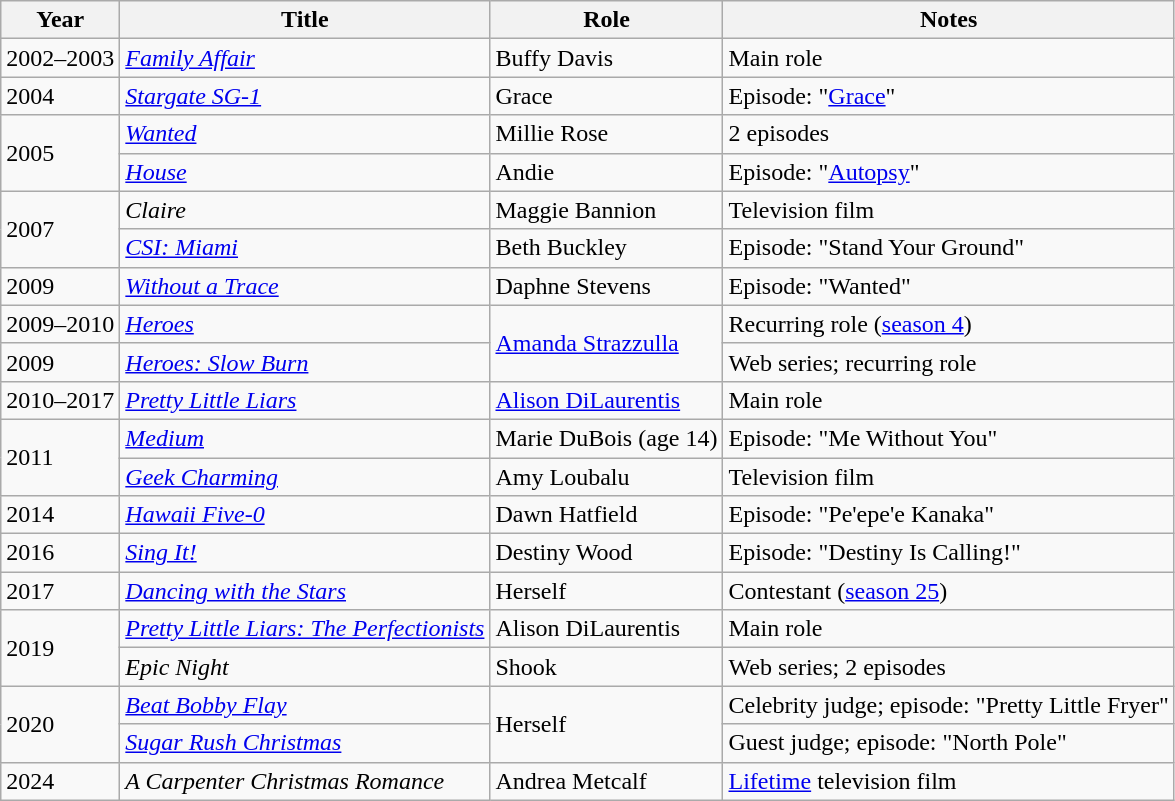<table class="wikitable sortable">
<tr>
<th>Year</th>
<th>Title</th>
<th>Role</th>
<th class="unsortable">Notes</th>
</tr>
<tr>
<td>2002–2003</td>
<td><em><a href='#'>Family Affair</a></em></td>
<td>Buffy Davis</td>
<td>Main role</td>
</tr>
<tr>
<td>2004</td>
<td><em><a href='#'>Stargate SG-1</a></em></td>
<td>Grace</td>
<td>Episode: "<a href='#'>Grace</a>"</td>
</tr>
<tr>
<td rowspan="2">2005</td>
<td><em><a href='#'>Wanted</a></em></td>
<td>Millie Rose</td>
<td>2 episodes</td>
</tr>
<tr>
<td><em><a href='#'>House</a></em></td>
<td>Andie</td>
<td>Episode: "<a href='#'>Autopsy</a>"</td>
</tr>
<tr>
<td rowspan="2">2007</td>
<td><em>Claire</em></td>
<td>Maggie Bannion</td>
<td>Television film</td>
</tr>
<tr>
<td><em><a href='#'>CSI: Miami</a></em></td>
<td>Beth Buckley</td>
<td>Episode: "Stand Your Ground"</td>
</tr>
<tr>
<td>2009</td>
<td><em><a href='#'>Without a Trace</a></em></td>
<td>Daphne Stevens</td>
<td>Episode: "Wanted"</td>
</tr>
<tr>
<td>2009–2010</td>
<td><em><a href='#'>Heroes</a></em></td>
<td rowspan="2"><a href='#'>Amanda Strazzulla</a></td>
<td>Recurring role (<a href='#'>season 4</a>)</td>
</tr>
<tr>
<td>2009</td>
<td><em><a href='#'>Heroes: Slow Burn</a></em></td>
<td>Web series; recurring role</td>
</tr>
<tr>
<td>2010–2017</td>
<td><em><a href='#'>Pretty Little Liars</a></em></td>
<td><a href='#'>Alison DiLaurentis</a></td>
<td>Main role</td>
</tr>
<tr>
<td rowspan="2">2011</td>
<td><em><a href='#'>Medium</a></em></td>
<td>Marie DuBois (age 14)</td>
<td>Episode: "Me Without You"</td>
</tr>
<tr>
<td><em><a href='#'>Geek Charming</a></em></td>
<td>Amy Loubalu</td>
<td>Television film</td>
</tr>
<tr>
<td>2014</td>
<td><em><a href='#'>Hawaii Five-0</a></em></td>
<td>Dawn Hatfield</td>
<td>Episode: "Pe'epe'e Kanaka"</td>
</tr>
<tr>
<td>2016</td>
<td><em><a href='#'>Sing It!</a></em></td>
<td>Destiny Wood</td>
<td>Episode: "Destiny Is Calling!"</td>
</tr>
<tr>
<td>2017</td>
<td><em><a href='#'>Dancing with the Stars</a></em></td>
<td>Herself</td>
<td>Contestant (<a href='#'>season 25</a>)</td>
</tr>
<tr>
<td rowspan="2">2019</td>
<td><em><a href='#'>Pretty Little Liars: The Perfectionists</a></em></td>
<td>Alison DiLaurentis</td>
<td>Main role</td>
</tr>
<tr>
<td><em>Epic Night</em></td>
<td>Shook</td>
<td>Web series; 2 episodes</td>
</tr>
<tr>
<td rowspan="2">2020</td>
<td><em><a href='#'>Beat Bobby Flay</a></em></td>
<td rowspan="2">Herself</td>
<td>Celebrity judge; episode: "Pretty Little Fryer"</td>
</tr>
<tr>
<td><em><a href='#'>Sugar Rush Christmas</a></em></td>
<td>Guest judge; episode: "North Pole"</td>
</tr>
<tr>
<td>2024</td>
<td><em>A Carpenter Christmas Romance</em></td>
<td>Andrea Metcalf</td>
<td><a href='#'>Lifetime</a> television film</td>
</tr>
</table>
